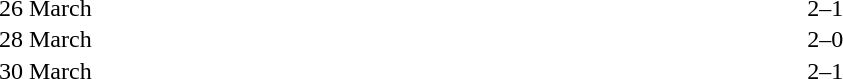<table cellspacing=1 width=70%>
<tr>
<th width=25%></th>
<th width=30%></th>
<th width=15%></th>
<th width=30%></th>
</tr>
<tr>
<td>26 March</td>
<td align=right></td>
<td align=center>2–1</td>
<td></td>
</tr>
<tr>
<td>28 March</td>
<td align=right></td>
<td align=center>2–0</td>
<td></td>
</tr>
<tr>
<td>30 March</td>
<td align=right></td>
<td align=center>2–1</td>
<td></td>
</tr>
</table>
